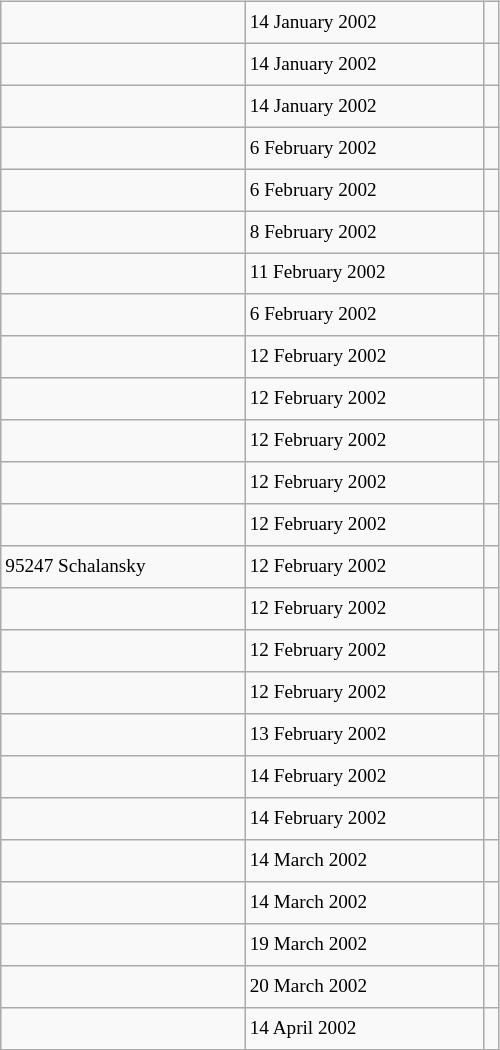<table class="wikitable" style="font-size: 80%; float: left; width: 26em; margin-right: 1em; height: 700px">
<tr>
<td></td>
<td>14 January 2002</td>
<td></td>
</tr>
<tr>
<td></td>
<td>14 January 2002</td>
<td></td>
</tr>
<tr>
<td></td>
<td>14 January 2002</td>
<td></td>
</tr>
<tr>
<td></td>
<td>6 February 2002</td>
<td></td>
</tr>
<tr>
<td></td>
<td>6 February 2002</td>
<td></td>
</tr>
<tr>
<td></td>
<td>8 February 2002</td>
<td></td>
</tr>
<tr>
<td></td>
<td>11 February 2002</td>
<td></td>
</tr>
<tr>
<td></td>
<td>6 February 2002</td>
<td></td>
</tr>
<tr>
<td></td>
<td>12 February 2002</td>
<td></td>
</tr>
<tr>
<td></td>
<td>12 February 2002</td>
<td></td>
</tr>
<tr>
<td></td>
<td>12 February 2002</td>
<td></td>
</tr>
<tr>
<td></td>
<td>12 February 2002</td>
<td></td>
</tr>
<tr>
<td></td>
<td>12 February 2002</td>
<td></td>
</tr>
<tr>
<td>95247 Schalansky</td>
<td>12 February 2002</td>
<td></td>
</tr>
<tr>
<td></td>
<td>12 February 2002</td>
<td></td>
</tr>
<tr>
<td></td>
<td>12 February 2002</td>
<td></td>
</tr>
<tr>
<td></td>
<td>12 February 2002</td>
<td></td>
</tr>
<tr>
<td></td>
<td>13 February 2002</td>
<td></td>
</tr>
<tr>
<td></td>
<td>14 February 2002</td>
<td></td>
</tr>
<tr>
<td></td>
<td>14 February 2002</td>
<td></td>
</tr>
<tr>
<td></td>
<td>14 March 2002</td>
<td></td>
</tr>
<tr>
<td></td>
<td>14 March 2002</td>
<td></td>
</tr>
<tr>
<td></td>
<td>19 March 2002</td>
<td></td>
</tr>
<tr>
<td></td>
<td>20 March 2002</td>
<td></td>
</tr>
<tr>
<td></td>
<td>14 April 2002</td>
<td></td>
</tr>
</table>
